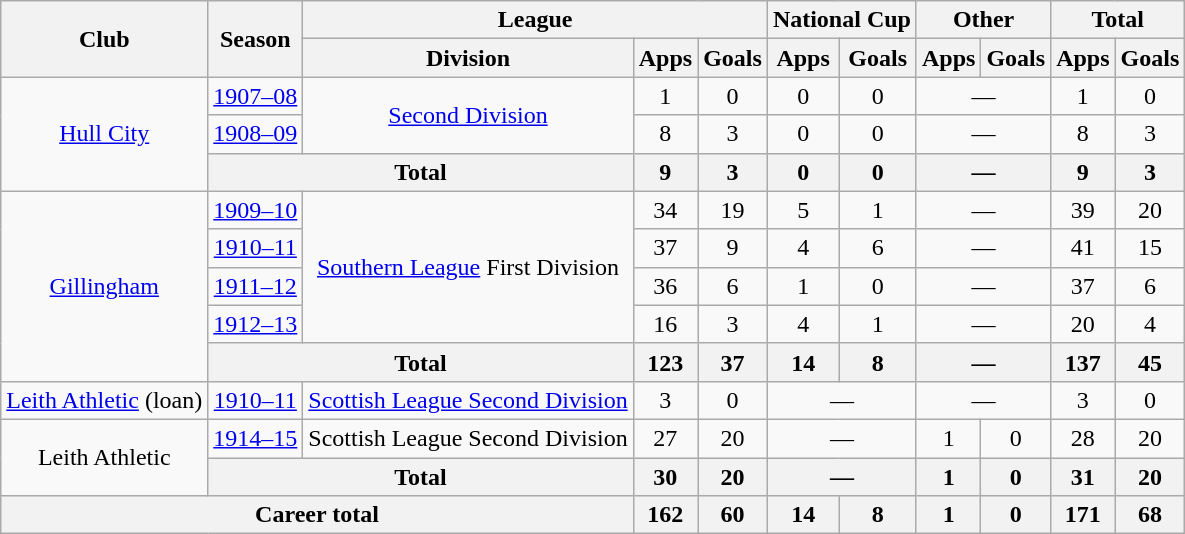<table class="wikitable" style="text-align: center">
<tr>
<th rowspan="2">Club</th>
<th rowspan="2">Season</th>
<th colspan="3">League</th>
<th colspan="2">National Cup</th>
<th colspan="2">Other</th>
<th colspan="2">Total</th>
</tr>
<tr>
<th>Division</th>
<th>Apps</th>
<th>Goals</th>
<th>Apps</th>
<th>Goals</th>
<th>Apps</th>
<th>Goals</th>
<th>Apps</th>
<th>Goals</th>
</tr>
<tr>
<td rowspan="3"><a href='#'>Hull City</a></td>
<td><a href='#'>1907–08</a></td>
<td rowspan="2"><a href='#'>Second Division</a></td>
<td>1</td>
<td>0</td>
<td>0</td>
<td>0</td>
<td colspan="2">—</td>
<td>1</td>
<td>0</td>
</tr>
<tr>
<td><a href='#'>1908–09</a></td>
<td>8</td>
<td>3</td>
<td>0</td>
<td>0</td>
<td colspan="2">—</td>
<td>8</td>
<td>3</td>
</tr>
<tr>
<th colspan="2">Total</th>
<th>9</th>
<th>3</th>
<th>0</th>
<th>0</th>
<th colspan="2">—</th>
<th>9</th>
<th>3</th>
</tr>
<tr>
<td rowspan="5"><a href='#'>Gillingham</a></td>
<td><a href='#'>1909–10</a></td>
<td rowspan="4"><a href='#'>Southern League</a> First Division</td>
<td>34</td>
<td>19</td>
<td>5</td>
<td>1</td>
<td colspan="2">—</td>
<td>39</td>
<td>20</td>
</tr>
<tr>
<td><a href='#'>1910–11</a></td>
<td>37</td>
<td>9</td>
<td>4</td>
<td>6</td>
<td colspan="2">—</td>
<td>41</td>
<td>15</td>
</tr>
<tr>
<td><a href='#'>1911–12</a></td>
<td>36</td>
<td>6</td>
<td>1</td>
<td>0</td>
<td colspan="2">—</td>
<td>37</td>
<td>6</td>
</tr>
<tr>
<td><a href='#'>1912–13</a></td>
<td>16</td>
<td>3</td>
<td>4</td>
<td>1</td>
<td colspan="2">—</td>
<td>20</td>
<td>4</td>
</tr>
<tr>
<th colspan="2">Total</th>
<th>123</th>
<th>37</th>
<th>14</th>
<th>8</th>
<th colspan="2">—</th>
<th>137</th>
<th>45</th>
</tr>
<tr>
<td><a href='#'>Leith Athletic</a> (loan)</td>
<td><a href='#'>1910–11</a></td>
<td><a href='#'>Scottish League Second Division</a></td>
<td>3</td>
<td>0</td>
<td colspan="2">—</td>
<td colspan="2">—</td>
<td>3</td>
<td>0</td>
</tr>
<tr>
<td rowspan="2">Leith Athletic</td>
<td><a href='#'>1914–15</a></td>
<td>Scottish League Second Division</td>
<td>27</td>
<td>20</td>
<td colspan="2">—</td>
<td>1</td>
<td>0</td>
<td>28</td>
<td>20</td>
</tr>
<tr>
<th colspan="2">Total</th>
<th>30</th>
<th>20</th>
<th colspan="2">—</th>
<th>1</th>
<th>0</th>
<th>31</th>
<th>20</th>
</tr>
<tr>
<th colspan="3">Career total</th>
<th>162</th>
<th>60</th>
<th>14</th>
<th>8</th>
<th>1</th>
<th>0</th>
<th>171</th>
<th>68</th>
</tr>
</table>
